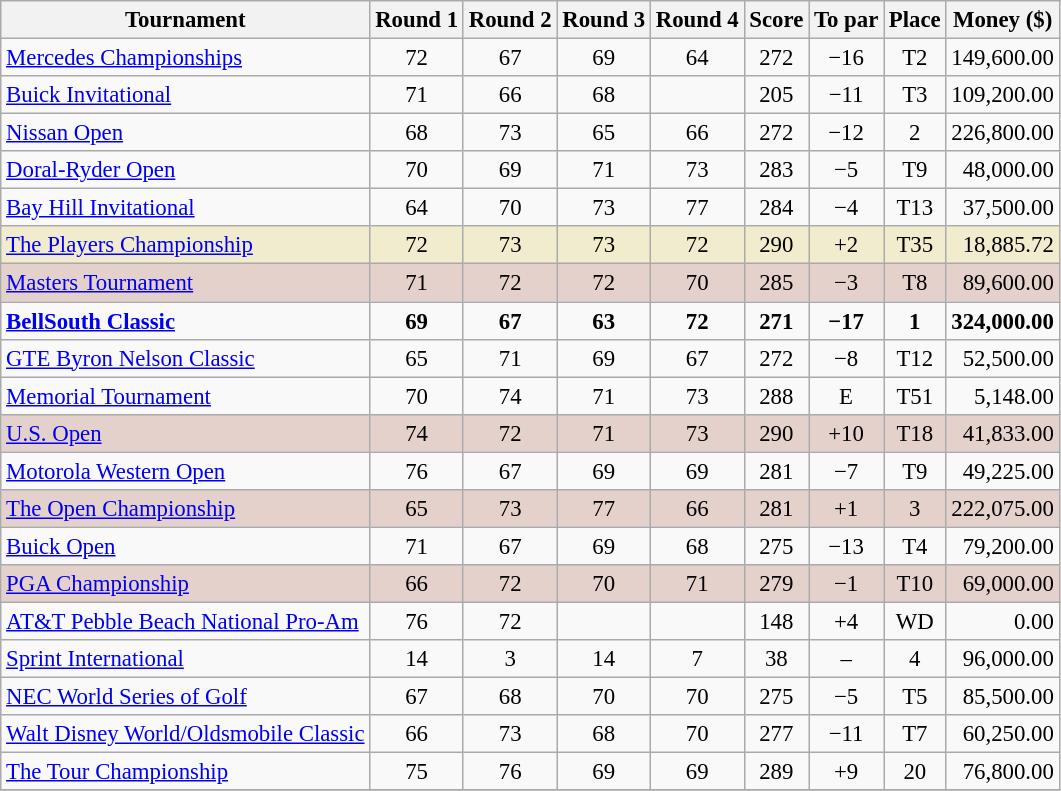<table class=wikitable style="font-size:95%;text-align:center">
<tr>
<th>Tournament</th>
<th>Round 1</th>
<th>Round 2</th>
<th>Round 3</th>
<th>Round 4</th>
<th>Score</th>
<th>To par</th>
<th>Place</th>
<th>Money ($)</th>
</tr>
<tr>
<td align=left><a href='#'>Mercedes Championships</a></td>
<td>72</td>
<td>67</td>
<td>69</td>
<td>64</td>
<td>272</td>
<td>−16</td>
<td>T2</td>
<td align=right>149,600.00</td>
</tr>
<tr>
<td align=left><a href='#'>Buick Invitational</a></td>
<td>71</td>
<td>66</td>
<td>68</td>
<td></td>
<td>205</td>
<td>−11</td>
<td>T3</td>
<td align=right>109,200.00</td>
</tr>
<tr>
<td align=left><a href='#'>Nissan Open</a></td>
<td>68</td>
<td>73</td>
<td>65</td>
<td>66</td>
<td>272</td>
<td>−12</td>
<td>2</td>
<td align=right>226,800.00</td>
</tr>
<tr>
<td align=left><a href='#'>Doral-Ryder Open</a></td>
<td>70</td>
<td>69</td>
<td>71</td>
<td>73</td>
<td>283</td>
<td>−5</td>
<td>T9</td>
<td align=right>48,000.00</td>
</tr>
<tr>
<td align=left><a href='#'>Bay Hill Invitational</a></td>
<td>64</td>
<td>70</td>
<td>73</td>
<td>77</td>
<td>284</td>
<td>−4</td>
<td>T13</td>
<td align=right>37,500.00</td>
</tr>
<tr style="background:#f2ecce;">
<td align=left><a href='#'>The Players Championship</a></td>
<td>72</td>
<td>73</td>
<td>73</td>
<td>72</td>
<td>290</td>
<td>+2</td>
<td>T35</td>
<td align=right>18,885.72</td>
</tr>
<tr style="background:#e5d1cb;">
<td align=left><a href='#'>Masters Tournament</a></td>
<td>71</td>
<td>72</td>
<td>72</td>
<td>70</td>
<td>285</td>
<td>−3</td>
<td>T8</td>
<td align=right>89,600.00</td>
</tr>
<tr>
<td align=left><strong><a href='#'>BellSouth Classic</a></strong></td>
<td><strong>69</strong></td>
<td><strong>67</strong></td>
<td><strong>63</strong></td>
<td><strong>72</strong></td>
<td><strong>271</strong></td>
<td><strong>−17</strong></td>
<td><strong>1</strong></td>
<td align=right><strong>324,000.00</strong></td>
</tr>
<tr>
<td align=left><a href='#'>GTE Byron Nelson Classic</a></td>
<td>65</td>
<td>71</td>
<td>69</td>
<td>67</td>
<td>272</td>
<td>−8</td>
<td>T12</td>
<td align=right>52,500.00</td>
</tr>
<tr>
<td align=left><a href='#'>Memorial Tournament</a></td>
<td>70</td>
<td>74</td>
<td>71</td>
<td>73</td>
<td>288</td>
<td>E</td>
<td>T51</td>
<td align=right>5,148.00</td>
</tr>
<tr style="background:#e5d1cb;">
<td align=left><a href='#'>U.S. Open</a></td>
<td>74</td>
<td>72</td>
<td>71</td>
<td>73</td>
<td>290</td>
<td>+10</td>
<td>T18</td>
<td align=right>41,833.00</td>
</tr>
<tr>
<td align=left><a href='#'>Motorola Western Open</a></td>
<td>76</td>
<td>67</td>
<td>69</td>
<td>69</td>
<td>281</td>
<td>−7</td>
<td>T9</td>
<td align=right>49,225.00</td>
</tr>
<tr style="background:#e5d1cb;">
<td align=left><a href='#'>The Open Championship</a></td>
<td>65</td>
<td>73</td>
<td>77</td>
<td>66</td>
<td>281</td>
<td>+1</td>
<td>3</td>
<td align=right>222,075.00</td>
</tr>
<tr>
<td align=left><a href='#'>Buick Open</a></td>
<td>71</td>
<td>67</td>
<td>69</td>
<td>68</td>
<td>275</td>
<td>−13</td>
<td>T4</td>
<td align=right>79,200.00</td>
</tr>
<tr style="background:#e5d1cb;">
<td align=left><a href='#'>PGA Championship</a></td>
<td>66</td>
<td>72</td>
<td>70</td>
<td>71</td>
<td>279</td>
<td>−1</td>
<td>T10</td>
<td align=right>69,000.00</td>
</tr>
<tr>
<td align=left><a href='#'>AT&T Pebble Beach National Pro-Am</a></td>
<td>76</td>
<td>72</td>
<td></td>
<td></td>
<td>148</td>
<td>+4</td>
<td>WD</td>
<td align=right>0.00</td>
</tr>
<tr>
<td align=left><a href='#'>Sprint International</a></td>
<td>14</td>
<td>3</td>
<td>14</td>
<td>7</td>
<td>38</td>
<td>–</td>
<td>4</td>
<td align=right>96,000.00</td>
</tr>
<tr>
<td align=left><a href='#'>NEC World Series of Golf</a></td>
<td>67</td>
<td>68</td>
<td>70</td>
<td>70</td>
<td>275</td>
<td>−5</td>
<td>T5</td>
<td align=right>85,500.00</td>
</tr>
<tr>
<td align=left><a href='#'>Walt Disney World/Oldsmobile Classic</a></td>
<td>66</td>
<td>73</td>
<td>68</td>
<td>70</td>
<td>277</td>
<td>−11</td>
<td>T7</td>
<td align=right>60,250.00</td>
</tr>
<tr>
<td align=left><a href='#'>The Tour Championship</a></td>
<td>75</td>
<td>76</td>
<td>69</td>
<td>69</td>
<td>289</td>
<td>+9</td>
<td>20</td>
<td align=right>76,800.00</td>
</tr>
<tr>
</tr>
</table>
